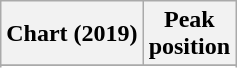<table class="wikitable sortable plainrowheaders" style="text-align:center">
<tr>
<th scope="col">Chart (2019)</th>
<th scope="col">Peak<br>position</th>
</tr>
<tr>
</tr>
<tr>
</tr>
</table>
